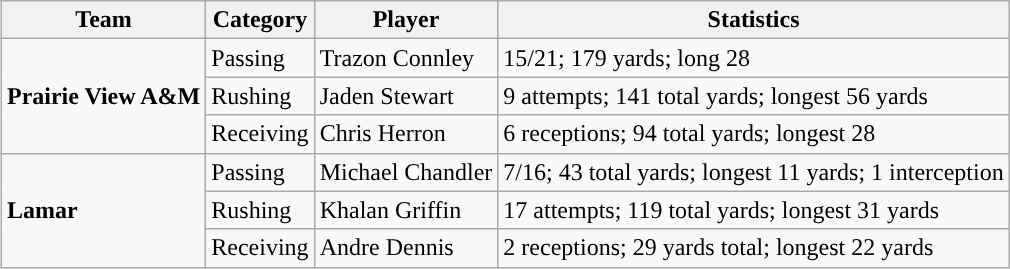<table class="wikitable" style="float: right;">
<tr>
<th>Team</th>
<th>Category</th>
<th>Player</th>
<th>Statistics</th>
</tr>
<tr>
<td rowspan=3><strong>Prairie View A&M</strong></td>
<td>Passing</td>
<td>Trazon Connley</td>
<td>15/21; 179 yards; long 28</td>
</tr>
<tr>
<td>Rushing</td>
<td>Jaden Stewart</td>
<td>9 attempts; 141 total yards; longest 56 yards</td>
</tr>
<tr>
<td>Receiving</td>
<td>Chris Herron</td>
<td>6 receptions; 94 total yards; longest 28</td>
</tr>
<tr>
<td rowspan=3><strong>Lamar</strong></td>
<td>Passing</td>
<td>Michael Chandler</td>
<td>7/16; 43 total yards; longest 11 yards; 1 interception</td>
</tr>
<tr>
<td>Rushing</td>
<td>Khalan Griffin</td>
<td>17 attempts; 119 total yards; longest 31 yards</td>
</tr>
<tr>
<td>Receiving</td>
<td>Andre Dennis</td>
<td>2 receptions; 29 yards total; longest 22 yards</td>
</tr>
</table>
